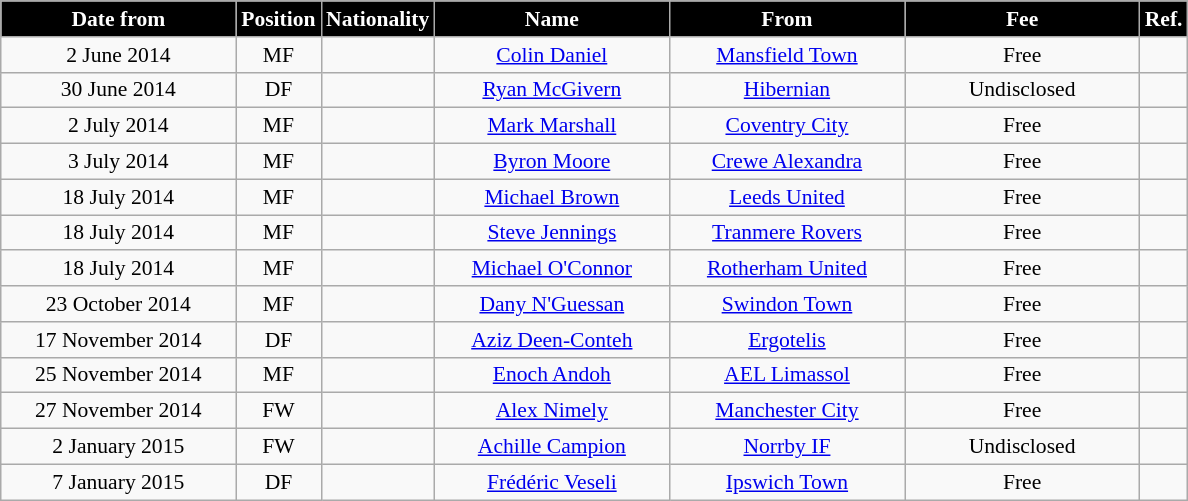<table class="wikitable" style="text-align:center; font-size:90%; ">
<tr>
<th style="background:#000000; color:#FFFFFF; width:150px;">Date from</th>
<th style="background:#000000; color:#FFFFFF; width:50px;">Position</th>
<th style="background:#000000; color:#FFFFFF; width:50px;">Nationality</th>
<th style="background:#000000; color:#FFFFFF; width:150px;">Name</th>
<th style="background:#000000; color:#FFFFFF; width:150px;">From</th>
<th style="background:#000000; color:#FFFFFF; width:150px;">Fee</th>
<th style="background:#000000; color:#FFFFFF; width:25px;">Ref.</th>
</tr>
<tr>
<td>2 June 2014</td>
<td>MF</td>
<td></td>
<td><a href='#'>Colin Daniel</a></td>
<td><a href='#'>Mansfield Town</a></td>
<td>Free</td>
<td></td>
</tr>
<tr>
<td>30 June 2014</td>
<td>DF</td>
<td></td>
<td><a href='#'>Ryan McGivern</a></td>
<td> <a href='#'>Hibernian</a></td>
<td>Undisclosed</td>
<td></td>
</tr>
<tr>
<td>2 July 2014</td>
<td>MF</td>
<td></td>
<td><a href='#'>Mark Marshall</a></td>
<td><a href='#'>Coventry City</a></td>
<td>Free</td>
<td></td>
</tr>
<tr>
<td>3 July 2014</td>
<td>MF</td>
<td></td>
<td><a href='#'>Byron Moore</a></td>
<td><a href='#'>Crewe Alexandra</a></td>
<td>Free</td>
<td></td>
</tr>
<tr>
<td>18 July 2014</td>
<td>MF</td>
<td></td>
<td><a href='#'>Michael Brown</a></td>
<td><a href='#'>Leeds United</a></td>
<td>Free</td>
<td></td>
</tr>
<tr>
<td>18 July 2014</td>
<td>MF</td>
<td></td>
<td><a href='#'>Steve Jennings</a></td>
<td><a href='#'>Tranmere Rovers</a></td>
<td>Free</td>
<td></td>
</tr>
<tr>
<td>18 July 2014</td>
<td>MF</td>
<td></td>
<td><a href='#'>Michael O'Connor</a></td>
<td><a href='#'>Rotherham United</a></td>
<td>Free</td>
<td></td>
</tr>
<tr>
<td>23 October 2014</td>
<td>MF</td>
<td></td>
<td><a href='#'>Dany N'Guessan</a></td>
<td><a href='#'>Swindon Town</a></td>
<td>Free</td>
<td></td>
</tr>
<tr>
<td>17 November 2014</td>
<td>DF</td>
<td></td>
<td><a href='#'>Aziz Deen-Conteh</a></td>
<td> <a href='#'>Ergotelis</a></td>
<td>Free</td>
<td></td>
</tr>
<tr>
<td>25 November 2014</td>
<td>MF</td>
<td></td>
<td><a href='#'>Enoch Andoh</a></td>
<td> <a href='#'>AEL Limassol</a></td>
<td>Free</td>
<td></td>
</tr>
<tr>
<td>27 November 2014</td>
<td>FW</td>
<td></td>
<td><a href='#'>Alex Nimely</a></td>
<td><a href='#'>Manchester City</a></td>
<td>Free</td>
<td></td>
</tr>
<tr>
<td>2 January 2015</td>
<td>FW</td>
<td></td>
<td><a href='#'>Achille Campion</a></td>
<td> <a href='#'>Norrby IF</a></td>
<td>Undisclosed</td>
<td></td>
</tr>
<tr>
<td>7 January 2015</td>
<td>DF</td>
<td></td>
<td><a href='#'>Frédéric Veseli</a></td>
<td><a href='#'>Ipswich Town</a></td>
<td>Free</td>
<td></td>
</tr>
</table>
